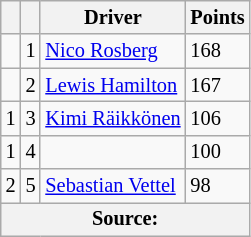<table class="wikitable" style="font-size: 85%;">
<tr>
<th></th>
<th></th>
<th>Driver</th>
<th>Points</th>
</tr>
<tr>
<td align="left"></td>
<td align="center">1</td>
<td> <a href='#'>Nico Rosberg</a></td>
<td align="left">168</td>
</tr>
<tr>
<td align="left"></td>
<td align="center">2</td>
<td> <a href='#'>Lewis Hamilton</a></td>
<td align="left">167</td>
</tr>
<tr>
<td align="left"> 1</td>
<td align="center">3</td>
<td> <a href='#'>Kimi Räikkönen</a></td>
<td align="left">106</td>
</tr>
<tr>
<td align="left"> 1</td>
<td align="center">4</td>
<td></td>
<td align="left">100</td>
</tr>
<tr>
<td align="left"> 2</td>
<td align="center">5</td>
<td> <a href='#'>Sebastian Vettel</a></td>
<td align="left">98</td>
</tr>
<tr>
<th colspan=4>Source: </th>
</tr>
</table>
